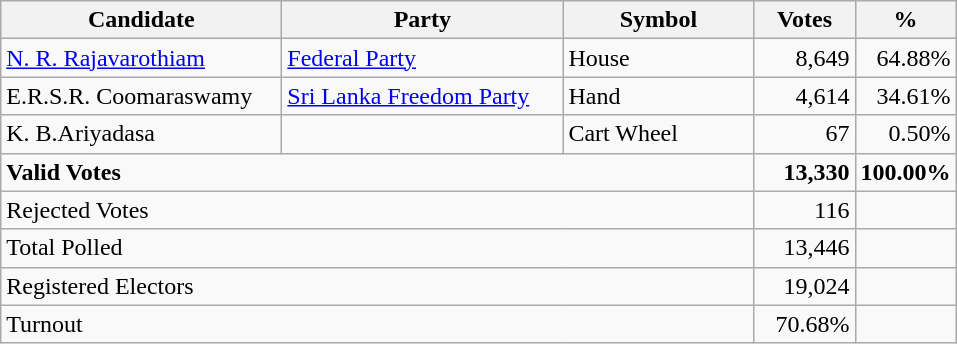<table class="wikitable" border="1" style="text-align:right;">
<tr>
<th align=left width="180">Candidate</th>
<th align=left width="180">Party</th>
<th align=left width="120">Symbol</th>
<th align=left width="60">Votes</th>
<th align=left width="60">%</th>
</tr>
<tr>
<td align=left><a href='#'>N. R. Rajavarothiam</a></td>
<td align=left><a href='#'>Federal Party</a></td>
<td align=left>House</td>
<td>8,649</td>
<td>64.88%</td>
</tr>
<tr>
<td align=left>E.R.S.R. Coomaraswamy</td>
<td align=left><a href='#'>Sri Lanka Freedom Party</a></td>
<td align=left>Hand</td>
<td>4,614</td>
<td>34.61%</td>
</tr>
<tr>
<td align=left>K. B.Ariyadasa</td>
<td></td>
<td align=left>Cart Wheel</td>
<td>67</td>
<td>0.50%</td>
</tr>
<tr>
<td align=left colspan=3><strong>Valid Votes</strong></td>
<td><strong>13,330</strong></td>
<td><strong>100.00%</strong></td>
</tr>
<tr>
<td align=left colspan=3>Rejected Votes</td>
<td>116</td>
<td></td>
</tr>
<tr>
<td align=left colspan=3>Total Polled</td>
<td>13,446</td>
<td></td>
</tr>
<tr>
<td align=left colspan=3>Registered Electors</td>
<td>19,024</td>
<td></td>
</tr>
<tr>
<td align=left colspan=3>Turnout</td>
<td>70.68%</td>
<td></td>
</tr>
</table>
